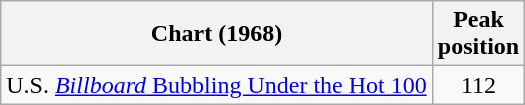<table class="wikitable sortable plainrowheaders">
<tr>
<th>Chart (1968)</th>
<th>Peak<br>position</th>
</tr>
<tr>
<td>U.S. <a href='#'><em>Billboard</em> Bubbling Under the Hot 100</a></td>
<td align="center">112</td>
</tr>
</table>
